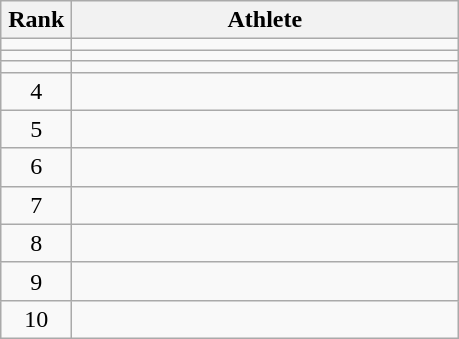<table class="wikitable" style="text-align: center;">
<tr>
<th width=40>Rank</th>
<th width=250>Athlete</th>
</tr>
<tr>
<td></td>
<td align="left"></td>
</tr>
<tr>
<td></td>
<td align="left"></td>
</tr>
<tr>
<td></td>
<td align="left"></td>
</tr>
<tr>
<td>4</td>
<td align="left"></td>
</tr>
<tr>
<td>5</td>
<td align="left"></td>
</tr>
<tr>
<td>6</td>
<td align="left"></td>
</tr>
<tr>
<td>7</td>
<td align="left"></td>
</tr>
<tr>
<td>8</td>
<td align="left"></td>
</tr>
<tr>
<td>9</td>
<td align="left"></td>
</tr>
<tr>
<td>10</td>
<td align="left"></td>
</tr>
</table>
